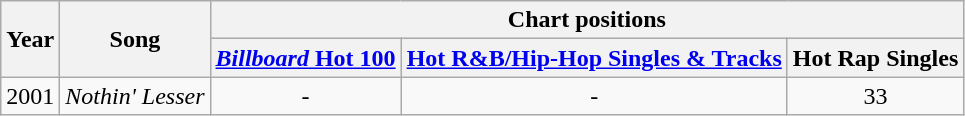<table class="wikitable">
<tr>
<th rowspan="2">Year</th>
<th rowspan="2">Song</th>
<th colspan="3">Chart positions</th>
</tr>
<tr>
<th><a href='#'><em>Billboard</em> Hot 100</a></th>
<th><a href='#'>Hot R&B/Hip-Hop Singles & Tracks</a></th>
<th>Hot Rap Singles</th>
</tr>
<tr>
<td>2001</td>
<td><em>Nothin' Lesser</em></td>
<td align="center">-</td>
<td align="center">-</td>
<td align="center">33</td>
</tr>
</table>
